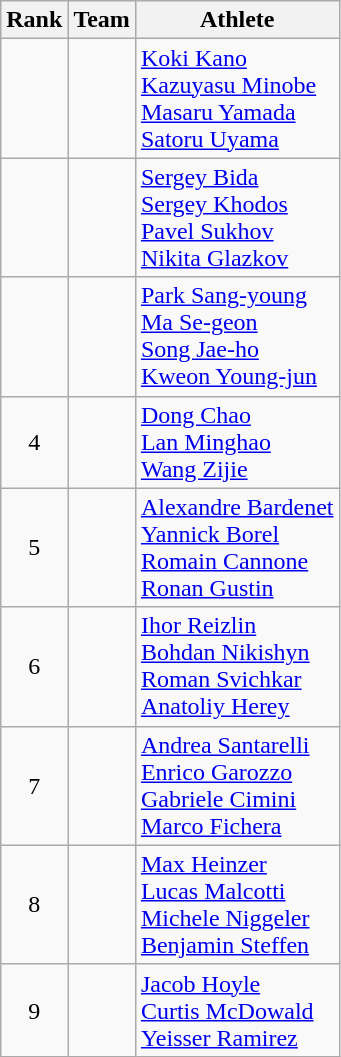<table class="wikitable sortable" style="text-align:center">
<tr>
<th>Rank</th>
<th>Team</th>
<th class="unsortable">Athlete</th>
</tr>
<tr>
<td></td>
<td align=left></td>
<td align=left><a href='#'>Koki Kano</a><br><a href='#'>Kazuyasu Minobe</a><br><a href='#'>Masaru Yamada</a><br><a href='#'>Satoru Uyama</a></td>
</tr>
<tr>
<td></td>
<td align=left></td>
<td align=left><a href='#'>Sergey Bida</a><br><a href='#'>Sergey Khodos</a><br><a href='#'>Pavel Sukhov</a><br><a href='#'>Nikita Glazkov</a></td>
</tr>
<tr>
<td></td>
<td align=left></td>
<td align=left><a href='#'>Park Sang-young</a><br><a href='#'>Ma Se-geon</a><br><a href='#'>Song Jae-ho</a><br><a href='#'>Kweon Young-jun</a></td>
</tr>
<tr>
<td>4</td>
<td align=left></td>
<td align=left><a href='#'>Dong Chao</a><br><a href='#'>Lan Minghao</a><br><a href='#'>Wang Zijie</a></td>
</tr>
<tr>
<td>5</td>
<td align=left></td>
<td align=left><a href='#'>Alexandre Bardenet</a><br><a href='#'>Yannick Borel</a><br><a href='#'>Romain Cannone</a><br><a href='#'>Ronan Gustin</a></td>
</tr>
<tr>
<td>6</td>
<td align=left></td>
<td align=left><a href='#'>Ihor Reizlin</a><br><a href='#'>Bohdan Nikishyn</a><br><a href='#'>Roman Svichkar</a><br><a href='#'>Anatoliy Herey</a></td>
</tr>
<tr>
<td>7</td>
<td align=left></td>
<td align=left><a href='#'>Andrea Santarelli</a><br><a href='#'>Enrico Garozzo</a><br><a href='#'>Gabriele Cimini</a><br><a href='#'>Marco Fichera</a></td>
</tr>
<tr>
<td>8</td>
<td align=left></td>
<td align=left><a href='#'>Max Heinzer</a><br><a href='#'>Lucas Malcotti</a><br><a href='#'>Michele Niggeler</a><br><a href='#'>Benjamin Steffen</a></td>
</tr>
<tr>
<td>9</td>
<td align=left></td>
<td align=left><a href='#'>Jacob Hoyle</a><br><a href='#'>Curtis McDowald</a><br><a href='#'>Yeisser Ramirez</a></td>
</tr>
</table>
